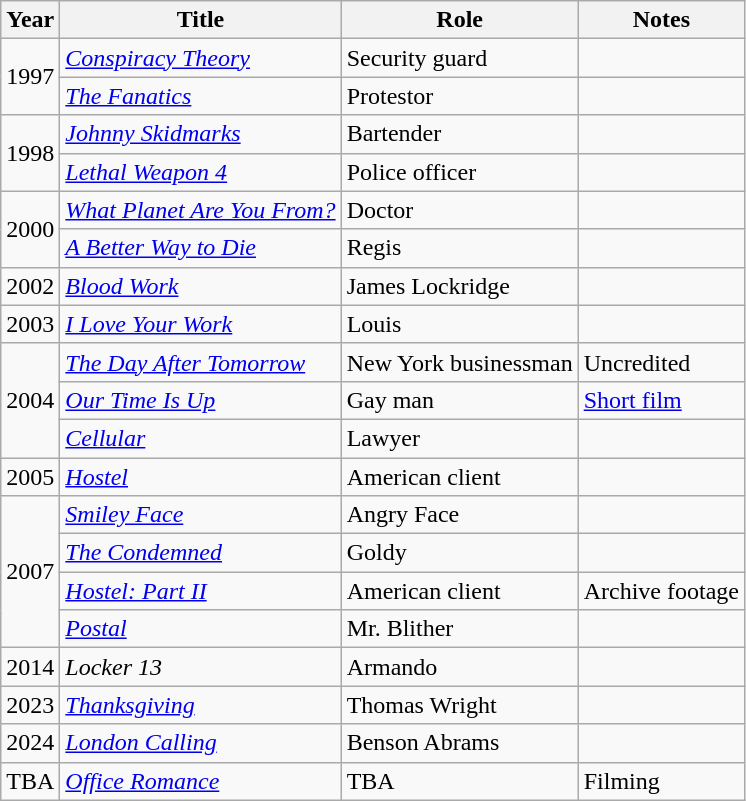<table class="wikitable sortable">
<tr>
<th>Year</th>
<th>Title</th>
<th>Role</th>
<th>Notes</th>
</tr>
<tr>
<td rowspan="2">1997</td>
<td><em><a href='#'>Conspiracy Theory</a></em></td>
<td>Security guard</td>
<td></td>
</tr>
<tr>
<td><em><a href='#'>The Fanatics</a></em></td>
<td>Protestor</td>
<td></td>
</tr>
<tr>
<td rowspan="2">1998</td>
<td><em><a href='#'>Johnny Skidmarks</a></em></td>
<td>Bartender</td>
<td></td>
</tr>
<tr>
<td><em><a href='#'>Lethal Weapon 4</a></em></td>
<td>Police officer</td>
<td></td>
</tr>
<tr>
<td rowspan="2">2000</td>
<td><em><a href='#'>What Planet Are You From?</a></em></td>
<td>Doctor</td>
<td></td>
</tr>
<tr>
<td><em><a href='#'>A Better Way to Die</a></em></td>
<td>Regis</td>
<td></td>
</tr>
<tr>
<td>2002</td>
<td><em><a href='#'>Blood Work</a></em></td>
<td>James Lockridge</td>
<td></td>
</tr>
<tr>
<td>2003</td>
<td><em><a href='#'>I Love Your Work</a></em></td>
<td>Louis</td>
<td></td>
</tr>
<tr>
<td rowspan="3">2004</td>
<td><em><a href='#'>The Day After Tomorrow</a></em></td>
<td>New York businessman</td>
<td>Uncredited</td>
</tr>
<tr>
<td><em><a href='#'>Our Time Is Up</a></em></td>
<td>Gay man</td>
<td><a href='#'>Short film</a></td>
</tr>
<tr>
<td><em><a href='#'>Cellular</a></em></td>
<td>Lawyer</td>
<td></td>
</tr>
<tr>
<td>2005</td>
<td><em><a href='#'>Hostel</a></em></td>
<td>American client</td>
<td></td>
</tr>
<tr>
<td rowspan="4">2007</td>
<td><em><a href='#'>Smiley Face</a></em></td>
<td>Angry Face</td>
<td></td>
</tr>
<tr>
<td><em><a href='#'>The Condemned</a></em></td>
<td>Goldy</td>
<td></td>
</tr>
<tr>
<td><em><a href='#'>Hostel: Part II</a></em></td>
<td>American client</td>
<td>Archive footage</td>
</tr>
<tr>
<td><em><a href='#'>Postal</a></em></td>
<td>Mr. Blither</td>
<td></td>
</tr>
<tr>
<td>2014</td>
<td><em>Locker 13</em></td>
<td>Armando</td>
<td></td>
</tr>
<tr>
<td>2023</td>
<td><em><a href='#'>Thanksgiving</a></em></td>
<td>Thomas Wright</td>
<td></td>
</tr>
<tr>
<td>2024</td>
<td><em><a href='#'>London Calling</a></em></td>
<td>Benson Abrams</td>
<td></td>
</tr>
<tr>
<td>TBA</td>
<td><em><a href='#'>Office Romance</a></em></td>
<td>TBA</td>
<td>Filming</td>
</tr>
</table>
